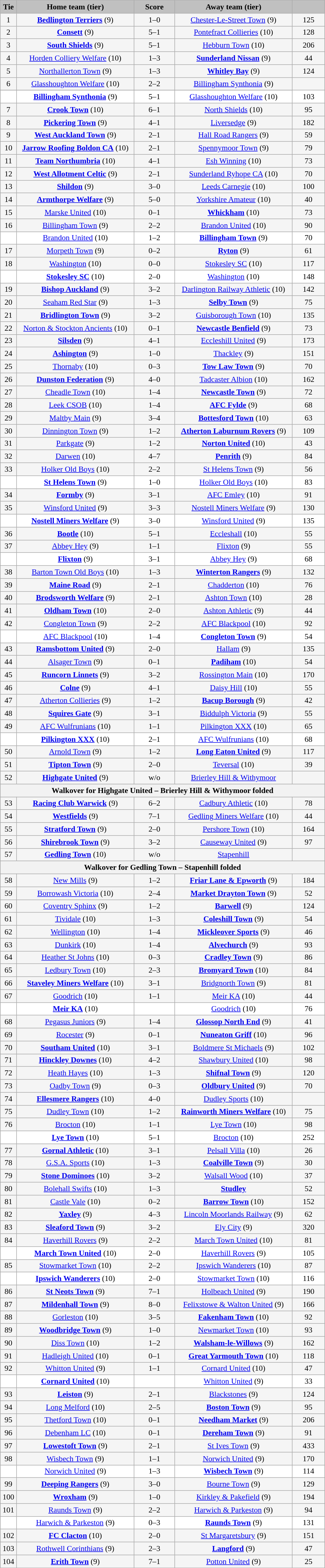<table class="wikitable" style="width: 600px; background:WhiteSmoke; text-align:center; font-size:90%">
<tr>
<td scope="col" style="width:  5.00%; background:silver;"><strong>Tie</strong></td>
<td scope="col" style="width: 36.25%; background:silver;"><strong>Home team (tier)</strong></td>
<td scope="col" style="width: 12.50%; background:silver;"><strong>Score</strong></td>
<td scope="col" style="width: 36.25%; background:silver;"><strong>Away team (tier)</strong></td>
<td scope="col" style="width: 10.00%; background:silver;"><strong></strong></td>
</tr>
<tr>
<td>1</td>
<td><strong><a href='#'>Bedlington Terriers</a></strong> (9)</td>
<td>1–0</td>
<td><a href='#'>Chester-Le-Street Town</a> (9)</td>
<td>125</td>
</tr>
<tr>
<td>2</td>
<td><strong><a href='#'>Consett</a></strong> (9)</td>
<td>5–1</td>
<td><a href='#'>Pontefract Collieries</a> (10)</td>
<td>128</td>
</tr>
<tr>
<td>3</td>
<td><strong><a href='#'>South Shields</a></strong> (9)</td>
<td>5–1</td>
<td><a href='#'>Hebburn Town</a> (10)</td>
<td>206</td>
</tr>
<tr>
<td>4</td>
<td><a href='#'>Horden Colliery Welfare</a> (10)</td>
<td>1–3</td>
<td><strong><a href='#'>Sunderland Nissan</a></strong> (9)</td>
<td>44</td>
</tr>
<tr>
<td>5</td>
<td><a href='#'>Northallerton Town</a> (9)</td>
<td>1–3</td>
<td><strong><a href='#'>Whitley Bay</a></strong> (9)</td>
<td>124</td>
</tr>
<tr>
<td>6</td>
<td><a href='#'>Glasshoughton Welfare</a> (10)</td>
<td>2–2</td>
<td><a href='#'>Billingham Synthonia</a> (9)</td>
</tr>
<tr>
</tr>
<tr style="background:white;">
<td><em></em></td>
<td><strong><a href='#'>Billingham Synthonia</a></strong> (9)</td>
<td>5–1</td>
<td><a href='#'>Glasshoughton Welfare</a> (10)</td>
<td>103</td>
</tr>
<tr>
<td>7</td>
<td><strong><a href='#'>Crook Town</a></strong> (10)</td>
<td>6–1</td>
<td><a href='#'>North Shields</a> (10)</td>
<td>95</td>
</tr>
<tr>
<td>8</td>
<td><strong><a href='#'>Pickering Town</a></strong> (9)</td>
<td>4–1</td>
<td><a href='#'>Liversedge</a> (9)</td>
<td>182</td>
</tr>
<tr>
<td>9</td>
<td><strong><a href='#'>West Auckland Town</a></strong> (9)</td>
<td>2–1</td>
<td><a href='#'>Hall Road Rangers</a> (9)</td>
<td>59</td>
</tr>
<tr>
<td>10</td>
<td><strong><a href='#'>Jarrow Roofing Boldon CA</a></strong> (10)</td>
<td>2–1</td>
<td><a href='#'>Spennymoor Town</a> (9)</td>
<td>79</td>
</tr>
<tr>
<td>11</td>
<td><strong><a href='#'>Team Northumbria</a></strong> (10)</td>
<td>4–1</td>
<td><a href='#'>Esh Winning</a> (10)</td>
<td>73</td>
</tr>
<tr>
<td>12</td>
<td><strong><a href='#'>West Allotment Celtic</a></strong> (9)</td>
<td>2–1</td>
<td><a href='#'>Sunderland Ryhope CA</a> (10)</td>
<td>70</td>
</tr>
<tr>
<td>13</td>
<td><strong><a href='#'>Shildon</a></strong> (9)</td>
<td>3–0</td>
<td><a href='#'>Leeds Carnegie</a> (10)</td>
<td>100</td>
</tr>
<tr>
<td>14</td>
<td><strong><a href='#'>Armthorpe Welfare</a></strong> (9)</td>
<td>5–0</td>
<td><a href='#'>Yorkshire Amateur</a> (10)</td>
<td>40</td>
</tr>
<tr>
<td>15</td>
<td><a href='#'>Marske United</a> (10)</td>
<td>0–1</td>
<td><strong><a href='#'>Whickham</a></strong> (10)</td>
<td>73</td>
</tr>
<tr>
<td>16</td>
<td><a href='#'>Billingham Town</a> (9)</td>
<td>2–2</td>
<td><a href='#'>Brandon United</a> (10)</td>
<td>90</td>
</tr>
<tr style="background:white;">
<td><em></em></td>
<td><a href='#'>Brandon United</a> (10)</td>
<td>1–2</td>
<td><strong><a href='#'>Billingham Town</a></strong> (9)</td>
<td>70</td>
</tr>
<tr>
<td>17</td>
<td><a href='#'>Morpeth Town</a> (9)</td>
<td>0–2</td>
<td><strong><a href='#'>Ryton</a></strong> (9)</td>
<td>61</td>
</tr>
<tr>
<td>18</td>
<td><a href='#'>Washington</a> (10)</td>
<td>0–0</td>
<td><a href='#'>Stokesley SC</a> (10)</td>
<td>117</td>
</tr>
<tr style="background:white;">
<td><em></em></td>
<td><strong><a href='#'>Stokesley SC</a></strong> (10)</td>
<td>2–0</td>
<td><a href='#'>Washington</a> (10)</td>
<td>148</td>
</tr>
<tr>
<td>19</td>
<td><strong><a href='#'>Bishop Auckland</a></strong> (9)</td>
<td>3–2</td>
<td><a href='#'>Darlington Railway Athletic</a> (10)</td>
<td>142</td>
</tr>
<tr>
<td>20</td>
<td><a href='#'>Seaham Red Star</a> (9)</td>
<td>1–3</td>
<td><strong><a href='#'>Selby Town</a></strong> (9)</td>
<td>75</td>
</tr>
<tr>
<td>21</td>
<td><strong><a href='#'>Bridlington Town</a></strong> (9)</td>
<td>3–2</td>
<td><a href='#'>Guisborough Town</a> (10)</td>
<td>135</td>
</tr>
<tr>
<td>22</td>
<td><a href='#'>Norton & Stockton Ancients</a> (10)</td>
<td>0–1</td>
<td><strong><a href='#'>Newcastle Benfield</a></strong> (9)</td>
<td>73</td>
</tr>
<tr>
<td>23</td>
<td><strong><a href='#'>Silsden</a></strong> (9)</td>
<td>4–1</td>
<td><a href='#'>Eccleshill United</a> (9)</td>
<td>173</td>
</tr>
<tr>
<td>24</td>
<td><strong><a href='#'>Ashington</a></strong> (9)</td>
<td>1–0</td>
<td><a href='#'>Thackley</a> (9)</td>
<td>151</td>
</tr>
<tr>
<td>25</td>
<td><a href='#'>Thornaby</a> (10)</td>
<td>0–3</td>
<td><strong><a href='#'>Tow Law Town</a></strong> (9)</td>
<td>70</td>
</tr>
<tr>
<td>26</td>
<td><strong><a href='#'>Dunston Federation</a></strong> (9)</td>
<td>4–0</td>
<td><a href='#'>Tadcaster Albion</a> (10)</td>
<td>162</td>
</tr>
<tr>
<td>27</td>
<td><a href='#'>Cheadle Town</a> (10)</td>
<td>1–4</td>
<td><strong><a href='#'>Newcastle Town</a></strong> (9)</td>
<td>72</td>
</tr>
<tr>
<td>28</td>
<td><a href='#'>Leek CSOB</a> (10)</td>
<td>1–4</td>
<td><strong><a href='#'>AFC Fylde</a></strong> (9)</td>
<td>68</td>
</tr>
<tr>
<td>29</td>
<td><a href='#'>Maltby Main</a> (9)</td>
<td>3–4</td>
<td><strong><a href='#'>Bottesford Town</a></strong> (10)</td>
<td>63</td>
</tr>
<tr>
<td>30</td>
<td><a href='#'>Dinnington Town</a> (9)</td>
<td>1–2</td>
<td><strong><a href='#'>Atherton Laburnum Rovers</a></strong> (9)</td>
<td>109</td>
</tr>
<tr>
<td>31</td>
<td><a href='#'>Parkgate</a> (9)</td>
<td>1–2</td>
<td><strong><a href='#'>Norton United</a></strong> (10)</td>
<td>43</td>
</tr>
<tr>
<td>32</td>
<td><a href='#'>Darwen</a> (10)</td>
<td>4–7</td>
<td><strong><a href='#'>Penrith</a></strong> (9)</td>
<td>84</td>
</tr>
<tr>
<td>33</td>
<td><a href='#'>Holker Old Boys</a> (10)</td>
<td>2–2</td>
<td><a href='#'>St Helens Town</a> (9)</td>
<td>56</td>
</tr>
<tr style="background:white;">
<td><em></em></td>
<td><strong><a href='#'>St Helens Town</a></strong> (9)</td>
<td>1–0</td>
<td><a href='#'>Holker Old Boys</a> (10)</td>
<td>83</td>
</tr>
<tr>
<td>34</td>
<td><strong><a href='#'>Formby</a></strong> (9)</td>
<td>3–1</td>
<td><a href='#'>AFC Emley</a> (10)</td>
<td>91</td>
</tr>
<tr>
<td>35</td>
<td><a href='#'>Winsford United</a> (9)</td>
<td>3–3</td>
<td><a href='#'>Nostell Miners Welfare</a> (9)</td>
<td>130</td>
</tr>
<tr style="background:white;">
<td><em></em></td>
<td><strong><a href='#'>Nostell Miners Welfare</a></strong> (9)</td>
<td>3–0</td>
<td><a href='#'>Winsford United</a> (9)</td>
<td>135</td>
</tr>
<tr>
<td>36</td>
<td><strong><a href='#'>Bootle</a></strong> (10)</td>
<td>5–1</td>
<td><a href='#'>Eccleshall</a> (10)</td>
<td>55</td>
</tr>
<tr>
<td>37</td>
<td><a href='#'>Abbey Hey</a> (9)</td>
<td>1–1</td>
<td><a href='#'>Flixton</a> (9)</td>
<td>55</td>
</tr>
<tr style="background:white;">
<td><em></em></td>
<td><strong><a href='#'>Flixton</a></strong> (9)</td>
<td>3–1 </td>
<td><a href='#'>Abbey Hey</a> (9)</td>
<td>68</td>
</tr>
<tr>
<td>38</td>
<td><a href='#'>Barton Town Old Boys</a> (10)</td>
<td>1–3</td>
<td><strong><a href='#'>Winterton Rangers</a></strong> (9)</td>
<td>132</td>
</tr>
<tr>
<td>39</td>
<td><strong><a href='#'>Maine Road</a></strong> (9)</td>
<td>2–1</td>
<td><a href='#'>Chadderton</a> (10)</td>
<td>76</td>
</tr>
<tr>
<td>40</td>
<td><strong><a href='#'>Brodsworth Welfare</a></strong> (9)</td>
<td>2–1</td>
<td><a href='#'>Ashton Town</a> (10)</td>
<td>28</td>
</tr>
<tr>
<td>41</td>
<td><strong><a href='#'>Oldham Town</a></strong> (10)</td>
<td>2–0</td>
<td><a href='#'>Ashton Athletic</a> (9)</td>
<td>44</td>
</tr>
<tr>
<td>42</td>
<td><a href='#'>Congleton Town</a> (9)</td>
<td>2–2</td>
<td><a href='#'>AFC Blackpool</a> (10)</td>
<td>92</td>
</tr>
<tr style="background:white;">
<td><em></em></td>
<td><a href='#'>AFC Blackpool</a> (10)</td>
<td>1–4</td>
<td><strong><a href='#'>Congleton Town</a></strong> (9)</td>
<td>54</td>
</tr>
<tr>
<td>43</td>
<td><strong><a href='#'>Ramsbottom United</a></strong> (9)</td>
<td>2–0</td>
<td><a href='#'>Hallam</a> (9)</td>
<td>135</td>
</tr>
<tr>
<td>44</td>
<td><a href='#'>Alsager Town</a> (9)</td>
<td>0–1</td>
<td><strong><a href='#'>Padiham</a></strong> (10)</td>
<td>54</td>
</tr>
<tr>
<td>45</td>
<td><strong><a href='#'>Runcorn Linnets</a></strong> (9)</td>
<td>3–2</td>
<td><a href='#'>Rossington Main</a> (10)</td>
<td>170</td>
</tr>
<tr>
<td>46</td>
<td><strong><a href='#'>Colne</a></strong> (9)</td>
<td>4–1</td>
<td><a href='#'>Daisy Hill</a> (10)</td>
<td>55</td>
</tr>
<tr>
<td>47</td>
<td><a href='#'>Atherton Collieries</a> (9)</td>
<td>1–2</td>
<td><strong><a href='#'>Bacup Borough</a></strong> (9)</td>
<td>42</td>
</tr>
<tr>
<td>48</td>
<td><strong><a href='#'>Squires Gate</a></strong> (9)</td>
<td>3–1</td>
<td><a href='#'>Biddulph Victoria</a> (9)</td>
<td>55</td>
</tr>
<tr>
<td>49</td>
<td><a href='#'>AFC Wulfrunians</a> (10)</td>
<td>1–1</td>
<td><a href='#'>Pilkington XXX</a> (10)</td>
<td>65</td>
</tr>
<tr style="background:white;">
<td><em></em></td>
<td><strong><a href='#'>Pilkington XXX</a></strong> (10)</td>
<td>2–1</td>
<td><a href='#'>AFC Wulfrunians</a> (10)</td>
<td>68</td>
</tr>
<tr>
<td>50</td>
<td><a href='#'>Arnold Town</a> (9)</td>
<td>1–2</td>
<td><strong><a href='#'>Long Eaton United</a></strong> (9)</td>
<td>117</td>
</tr>
<tr>
<td>51</td>
<td><strong><a href='#'>Tipton Town</a></strong> (9)</td>
<td>2–0</td>
<td><a href='#'>Teversal</a> (10)</td>
<td>39</td>
</tr>
<tr>
<td>52</td>
<td><strong><a href='#'>Highgate United</a></strong> (9)</td>
<td>w/o</td>
<td><a href='#'>Brierley Hill & Withymoor</a></td>
<td></td>
</tr>
<tr>
<th colspan=5>Walkover for Highgate United – Brierley Hill & Withymoor folded</th>
</tr>
<tr>
<td>53</td>
<td><strong><a href='#'>Racing Club Warwick</a></strong> (9)</td>
<td>6–2</td>
<td><a href='#'>Cadbury Athletic</a> (10)</td>
<td>78</td>
</tr>
<tr>
<td>54</td>
<td><strong><a href='#'>Westfields</a></strong> (9)</td>
<td>7–1</td>
<td><a href='#'>Gedling Miners Welfare</a> (10)</td>
<td>44</td>
</tr>
<tr>
<td>55</td>
<td><strong><a href='#'>Stratford Town</a></strong> (9)</td>
<td>2–0</td>
<td><a href='#'>Pershore Town</a> (10)</td>
<td>164</td>
</tr>
<tr>
<td>56</td>
<td><strong><a href='#'>Shirebrook Town</a></strong> (9)</td>
<td>3–2</td>
<td><a href='#'>Causeway United</a> (9)</td>
<td>97</td>
</tr>
<tr>
<td>57</td>
<td><strong><a href='#'>Gedling Town</a></strong> (10)</td>
<td>w/o</td>
<td><a href='#'>Stapenhill</a></td>
<td></td>
</tr>
<tr>
<th colspan=5>Walkover for Gedling Town – Stapenhill folded</th>
</tr>
<tr>
<td>58</td>
<td><a href='#'>New Mills</a> (9)</td>
<td>1–2</td>
<td><strong><a href='#'>Friar Lane & Epworth</a></strong> (9)</td>
<td>184</td>
</tr>
<tr>
<td>59</td>
<td><a href='#'>Borrowash Victoria</a> (10)</td>
<td>2–4</td>
<td><strong><a href='#'>Market Drayton Town</a></strong> (9)</td>
<td>52</td>
</tr>
<tr>
<td>60</td>
<td><a href='#'>Coventry Sphinx</a> (9)</td>
<td>1–2</td>
<td><strong><a href='#'>Barwell</a></strong> (9)</td>
<td>124</td>
</tr>
<tr>
<td>61</td>
<td><a href='#'>Tividale</a> (10)</td>
<td>1–3</td>
<td><strong><a href='#'>Coleshill Town</a></strong> (9)</td>
<td>54</td>
</tr>
<tr>
<td>62</td>
<td><a href='#'>Wellington</a> (10)</td>
<td>1–4</td>
<td><strong><a href='#'>Mickleover Sports</a></strong> (9)</td>
<td>46</td>
</tr>
<tr>
<td>63</td>
<td><a href='#'>Dunkirk</a> (10)</td>
<td>1–4</td>
<td><strong><a href='#'>Alvechurch</a></strong> (9)</td>
<td>93</td>
</tr>
<tr>
<td>64</td>
<td><a href='#'>Heather St Johns</a> (10)</td>
<td>0–3</td>
<td><strong><a href='#'>Cradley Town</a></strong> (9)</td>
<td>86</td>
</tr>
<tr>
<td>65</td>
<td><a href='#'>Ledbury Town</a> (10)</td>
<td>2–3</td>
<td><strong><a href='#'>Bromyard Town</a></strong> (10)</td>
<td>84</td>
</tr>
<tr>
<td>66</td>
<td><strong><a href='#'>Staveley Miners Welfare</a></strong> (10)</td>
<td>3–1</td>
<td><a href='#'>Bridgnorth Town</a> (9)</td>
<td>81</td>
</tr>
<tr>
<td>67</td>
<td><a href='#'>Goodrich</a> (10)</td>
<td>1–1</td>
<td><a href='#'>Meir KA</a> (10)</td>
<td>44</td>
</tr>
<tr style="background:white;">
<td><em></em></td>
<td><strong><a href='#'>Meir KA</a></strong> (10)</td>
<td></td>
<td><a href='#'>Goodrich</a> (10)</td>
<td>76</td>
</tr>
<tr>
<td>68</td>
<td><a href='#'>Pegasus Juniors</a> (9)</td>
<td>1–4</td>
<td><strong><a href='#'>Glossop North End</a></strong> (9)</td>
<td>41</td>
</tr>
<tr>
<td>69</td>
<td><a href='#'>Rocester</a> (9)</td>
<td>0–1</td>
<td><strong><a href='#'>Nuneaton Griff</a></strong> (10)</td>
<td>96</td>
</tr>
<tr>
<td>70</td>
<td><strong><a href='#'>Southam United</a></strong> (10)</td>
<td>3–1</td>
<td><a href='#'>Boldmere St Michaels</a> (9)</td>
<td>102</td>
</tr>
<tr>
<td>71</td>
<td><strong><a href='#'>Hinckley Downes</a></strong> (10)</td>
<td>4–2</td>
<td><a href='#'>Shawbury United</a> (10)</td>
<td>98</td>
</tr>
<tr>
<td>72</td>
<td><a href='#'>Heath Hayes</a> (10)</td>
<td>1–3</td>
<td><strong><a href='#'>Shifnal Town</a></strong> (9)</td>
<td>120</td>
</tr>
<tr>
<td>73</td>
<td><a href='#'>Oadby Town</a> (9)</td>
<td>0–3</td>
<td><strong><a href='#'>Oldbury United</a></strong> (9)</td>
<td>70</td>
</tr>
<tr>
<td>74</td>
<td><strong><a href='#'>Ellesmere Rangers</a></strong> (10)</td>
<td>4–0</td>
<td><a href='#'>Dudley Sports</a> (10)</td>
<td></td>
</tr>
<tr>
<td>75</td>
<td><a href='#'>Dudley Town</a> (10)</td>
<td>1–2</td>
<td><strong><a href='#'>Rainworth Miners Welfare</a></strong> (10)</td>
<td>75</td>
</tr>
<tr>
<td>76</td>
<td><a href='#'>Brocton</a> (10)</td>
<td>1–1</td>
<td><a href='#'>Lye Town</a> (10)</td>
<td>98</td>
</tr>
<tr style="background:white;">
<td><em></em></td>
<td><strong><a href='#'>Lye Town</a></strong> (10)</td>
<td>5–1</td>
<td><a href='#'>Brocton</a> (10)</td>
<td>252</td>
</tr>
<tr>
<td>77</td>
<td><strong><a href='#'>Gornal Athletic</a></strong> (10)</td>
<td>3–1</td>
<td><a href='#'>Pelsall Villa</a> (10)</td>
<td>26</td>
</tr>
<tr>
<td>78</td>
<td><a href='#'>G.S.A. Sports</a> (10)</td>
<td>1–3</td>
<td><strong><a href='#'>Coalville Town</a></strong> (9)</td>
<td>30</td>
</tr>
<tr>
<td>79</td>
<td><strong><a href='#'>Stone Dominoes</a></strong> (10)</td>
<td>3–2</td>
<td><a href='#'>Walsall Wood</a> (10)</td>
<td>37</td>
</tr>
<tr>
<td>80</td>
<td><a href='#'>Bolehall Swifts</a> (10)</td>
<td>1–3</td>
<td><strong><a href='#'>Studley</a></strong></td>
<td>52</td>
</tr>
<tr>
<td>81</td>
<td><a href='#'>Castle Vale</a> (10)</td>
<td>0–2</td>
<td><strong><a href='#'>Barrow Town</a></strong> (10)</td>
<td>152</td>
</tr>
<tr>
<td>82</td>
<td><strong><a href='#'>Yaxley</a></strong> (9)</td>
<td>4–3</td>
<td><a href='#'>Lincoln Moorlands Railway</a> (9)</td>
<td>62</td>
</tr>
<tr>
<td>83</td>
<td><strong><a href='#'>Sleaford Town</a></strong> (9)</td>
<td>3–2</td>
<td><a href='#'>Ely City</a> (9)</td>
<td>320</td>
</tr>
<tr>
<td>84</td>
<td><a href='#'>Haverhill Rovers</a> (9)</td>
<td>2–2</td>
<td><a href='#'>March Town United</a> (10)</td>
<td>81</td>
</tr>
<tr style="background:white;">
<td><em></em></td>
<td><strong><a href='#'>March Town United</a></strong> (10)</td>
<td>2–0</td>
<td><a href='#'>Haverhill Rovers</a> (9)</td>
<td>105</td>
</tr>
<tr>
<td>85</td>
<td><a href='#'>Stowmarket Town</a> (10)</td>
<td>2–2</td>
<td><a href='#'>Ipswich Wanderers</a> (10)</td>
<td>87</td>
</tr>
<tr style="background:white;">
<td><em></em></td>
<td><strong><a href='#'>Ipswich Wanderers</a></strong> (10)</td>
<td>2–0</td>
<td><a href='#'>Stowmarket Town</a> (10)</td>
<td>116</td>
</tr>
<tr>
<td>86</td>
<td><strong><a href='#'>St Neots Town</a></strong> (9)</td>
<td>7–1</td>
<td><a href='#'>Holbeach United</a> (9)</td>
<td>190</td>
</tr>
<tr>
<td>87</td>
<td><strong><a href='#'>Mildenhall Town</a></strong> (9)</td>
<td>8–0</td>
<td><a href='#'>Felixstowe & Walton United</a> (9)</td>
<td>166</td>
</tr>
<tr>
<td>88</td>
<td><a href='#'>Gorleston</a> (10)</td>
<td>3–5</td>
<td><strong><a href='#'>Fakenham Town</a></strong> (10)</td>
<td>92</td>
</tr>
<tr>
<td>89</td>
<td><strong><a href='#'>Woodbridge Town</a></strong> (9)</td>
<td>1–0</td>
<td><a href='#'>Newmarket Town</a> (10)</td>
<td>93</td>
</tr>
<tr>
<td>90</td>
<td><a href='#'>Diss Town</a> (10)</td>
<td>1–2</td>
<td><strong><a href='#'>Walsham-le-Willows</a></strong> (9)</td>
<td>162</td>
</tr>
<tr>
<td>91</td>
<td><a href='#'>Hadleigh United</a> (10)</td>
<td>0–1</td>
<td><strong><a href='#'>Great Yarmouth Town</a></strong> (10)</td>
<td>118</td>
</tr>
<tr>
<td>92</td>
<td><a href='#'>Whitton United</a> (9)</td>
<td>1–1</td>
<td><a href='#'>Cornard United</a> (10)</td>
<td>47</td>
</tr>
<tr style="background:white;">
<td><em></em></td>
<td><strong><a href='#'>Cornard United</a></strong> (10)</td>
<td></td>
<td><a href='#'>Whitton United</a> (9)</td>
<td>33</td>
</tr>
<tr>
<td>93</td>
<td><strong><a href='#'>Leiston</a></strong> (9)</td>
<td>2–1</td>
<td><a href='#'>Blackstones</a> (9)</td>
<td>124</td>
</tr>
<tr>
<td>94</td>
<td><a href='#'>Long Melford</a> (10)</td>
<td>2–5</td>
<td><strong><a href='#'>Boston Town</a></strong> (9)</td>
<td>95</td>
</tr>
<tr>
<td>95</td>
<td><a href='#'>Thetford Town</a> (10)</td>
<td>0–1</td>
<td><strong><a href='#'>Needham Market</a></strong> (9)</td>
<td>206</td>
</tr>
<tr>
<td>96</td>
<td><a href='#'>Debenham LC</a> (10)</td>
<td>0–1</td>
<td><strong><a href='#'>Dereham Town</a></strong> (9)</td>
<td>91</td>
</tr>
<tr>
<td>97</td>
<td><strong><a href='#'>Lowestoft Town</a></strong> (9)</td>
<td>2–1</td>
<td><a href='#'>St Ives Town</a> (9)</td>
<td>433</td>
</tr>
<tr>
<td>98</td>
<td><a href='#'>Wisbech Town</a> (9)</td>
<td>1–1</td>
<td><a href='#'>Norwich United</a> (9)</td>
<td>170</td>
</tr>
<tr style="background:white;">
<td><em></em></td>
<td><a href='#'>Norwich United</a> (9)</td>
<td>1–3</td>
<td><strong><a href='#'>Wisbech Town</a></strong> (9)</td>
<td>114</td>
</tr>
<tr>
<td>99</td>
<td><strong><a href='#'>Deeping Rangers</a></strong> (9)</td>
<td>3–0</td>
<td><a href='#'>Bourne Town</a> (9)</td>
<td>129</td>
</tr>
<tr>
<td>100</td>
<td><strong><a href='#'>Wroxham</a></strong> (9)</td>
<td>1–0</td>
<td><a href='#'>Kirkley & Pakefield</a> (9)</td>
<td>194</td>
</tr>
<tr>
<td>101</td>
<td><a href='#'>Raunds Town</a> (9)</td>
<td>2–2</td>
<td><a href='#'>Harwich & Parkeston</a> (9)</td>
<td>94</td>
</tr>
<tr style="background:white;">
<td><em></em></td>
<td><a href='#'>Harwich & Parkeston</a> (9)</td>
<td>0–3</td>
<td><strong><a href='#'>Raunds Town</a></strong> (9)</td>
<td>131</td>
</tr>
<tr>
<td>102</td>
<td><strong><a href='#'>FC Clacton</a></strong> (10)</td>
<td>2–0</td>
<td><a href='#'>St Margaretsbury</a> (9)</td>
<td>151</td>
</tr>
<tr>
<td>103</td>
<td><a href='#'>Rothwell Corinthians</a> (9)</td>
<td>2–3</td>
<td><strong><a href='#'>Langford</a></strong> (9)</td>
<td>47</td>
</tr>
<tr>
<td>104</td>
<td><strong><a href='#'>Erith Town</a></strong> (9)</td>
<td>7–1</td>
<td><a href='#'>Potton United</a> (9)</td>
<td>25</td>
</tr>
</table>
